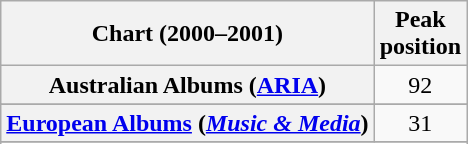<table class="wikitable sortable plainrowheaders" style="text-align:center">
<tr>
<th scope="col">Chart (2000–2001)</th>
<th scope="col">Peak<br>position</th>
</tr>
<tr>
<th scope="row">Australian Albums (<a href='#'>ARIA</a>)</th>
<td>92</td>
</tr>
<tr>
</tr>
<tr>
</tr>
<tr>
<th scope="row"><a href='#'>European Albums</a> (<em><a href='#'>Music & Media</a></em>)</th>
<td>31</td>
</tr>
<tr>
</tr>
<tr>
</tr>
<tr>
</tr>
<tr>
</tr>
<tr>
</tr>
<tr>
</tr>
<tr>
</tr>
</table>
